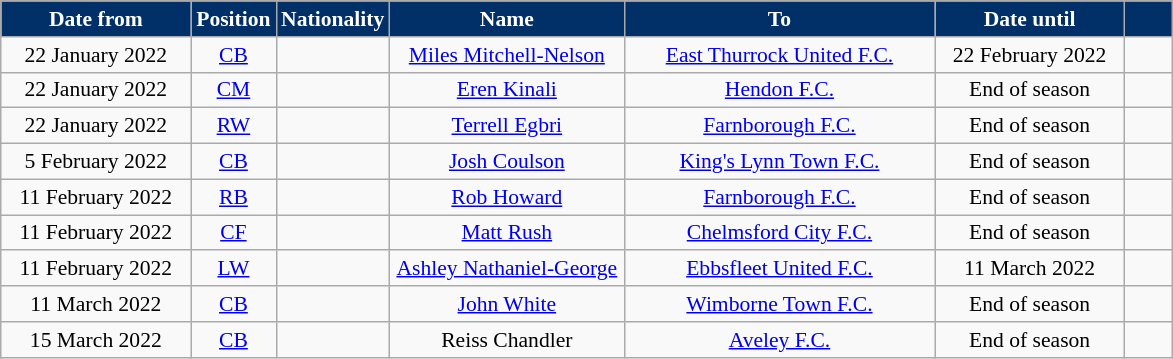<table class="wikitable"  style="text-align:center; font-size:90%; ">
<tr>
<th style="background:#003067;color:white; width:120px;">Date from</th>
<th style="background:#003067;color:white; width:50px;">Position</th>
<th style="background:#003067;color:white; width:50px;">Nationality</th>
<th style="background:#003067;color:white; width:150px;">Name</th>
<th style="background:#003067;color:white; width:200px;">To</th>
<th style="background:#003067;color:white; width:120px;">Date until</th>
<th style="background:#003067;color:white; width:25px;"></th>
</tr>
<tr>
<td>22 January 2022</td>
<td><a href='#'>CB</a></td>
<td></td>
<td><a href='#'>Miles Mitchell-Nelson</a></td>
<td> <a href='#'>East Thurrock United F.C.</a></td>
<td>22 February 2022</td>
<td></td>
</tr>
<tr>
<td>22 January 2022</td>
<td><a href='#'>CM</a></td>
<td></td>
<td><a href='#'>Eren Kinali</a></td>
<td> <a href='#'>Hendon F.C.</a></td>
<td>End of season</td>
<td></td>
</tr>
<tr>
<td>22 January 2022</td>
<td><a href='#'>RW</a></td>
<td></td>
<td><a href='#'>Terrell Egbri</a></td>
<td> <a href='#'>Farnborough F.C.</a></td>
<td>End of season</td>
<td></td>
</tr>
<tr>
<td>5 February 2022</td>
<td><a href='#'>CB</a></td>
<td></td>
<td><a href='#'>Josh Coulson</a></td>
<td> <a href='#'>King's Lynn Town F.C.</a></td>
<td>End of season</td>
<td></td>
</tr>
<tr>
<td>11 February 2022</td>
<td><a href='#'>RB</a></td>
<td></td>
<td><a href='#'>Rob Howard</a></td>
<td> <a href='#'>Farnborough F.C.</a></td>
<td>End of season</td>
<td></td>
</tr>
<tr>
<td>11 February 2022</td>
<td><a href='#'>CF</a></td>
<td></td>
<td><a href='#'>Matt Rush</a></td>
<td> <a href='#'>Chelmsford City F.C.</a></td>
<td>End of season</td>
<td></td>
</tr>
<tr>
<td>11 February 2022</td>
<td><a href='#'>LW</a></td>
<td></td>
<td><a href='#'>Ashley Nathaniel-George</a></td>
<td> <a href='#'>Ebbsfleet United F.C.</a></td>
<td>11 March 2022</td>
<td></td>
</tr>
<tr>
<td>11 March 2022</td>
<td><a href='#'>CB</a></td>
<td></td>
<td><a href='#'>John White</a></td>
<td> <a href='#'>Wimborne Town F.C.</a></td>
<td>End of season</td>
<td></td>
</tr>
<tr>
<td>15 March 2022</td>
<td><a href='#'>CB</a></td>
<td></td>
<td>Reiss Chandler</td>
<td> <a href='#'>Aveley F.C.</a></td>
<td>End of season</td>
<td></td>
</tr>
</table>
